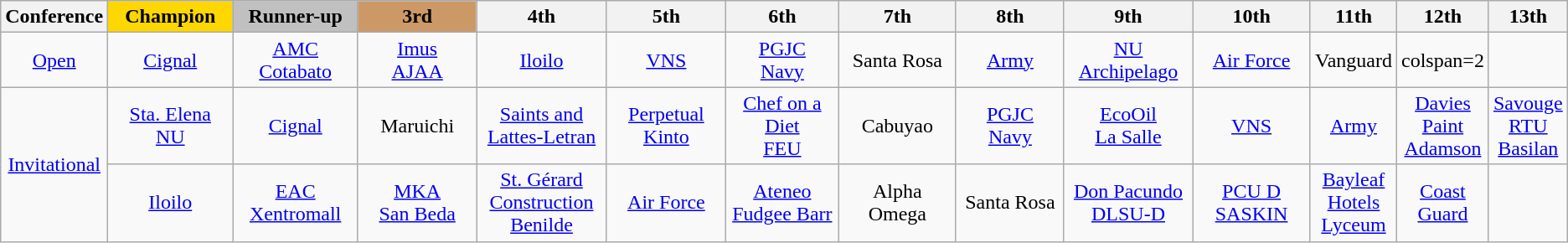<table class="wikitable" style="font-size:100%; text-align:center;">
<tr>
<th width=5%>Conference</th>
<th width=9% style="background:gold;">Champion</th>
<th width=9% style="background:silver;">Runner-up</th>
<th width=9% style="background:#CC9966;">3rd</th>
<th width=9%>4th</th>
<th width=9%>5th</th>
<th width=9%>6th</th>
<th width=9%>7th</th>
<th width=9%>8th</th>
<th width=9%>9th</th>
<th width=9%>10th</th>
<th width=9%>11th</th>
<th width=9%>12th</th>
<th width=9%>13th</th>
</tr>
<tr>
<td><a href='#'>Open</a></td>
<td><a href='#'>Cignal</a></td>
<td><a href='#'>AMC Cotabato</a></td>
<td><a href='#'>Imus<br>AJAA</a></td>
<td><a href='#'>Iloilo</a></td>
<td><a href='#'>VNS</a></td>
<td><a href='#'>PGJC<br>Navy</a></td>
<td>Santa Rosa</td>
<td><a href='#'>Army</a></td>
<td><a href='#'>NU<br>Archipelago</a></td>
<td><a href='#'>Air Force</a></td>
<td>Vanguard</td>
<td>colspan=2 </td>
</tr>
<tr>
<td rowspan=2><a href='#'>Invitational</a></td>
<td><a href='#'>Sta. Elena<br>NU</a></td>
<td><a href='#'>Cignal</a></td>
<td>Maruichi</td>
<td><a href='#'>Saints and Lattes-Letran</a></td>
<td><a href='#'>Perpetual<br>Kinto</a></td>
<td><a href='#'>Chef on a Diet<br>FEU</a></td>
<td>Cabuyao</td>
<td><a href='#'>PGJC<br>Navy</a></td>
<td><a href='#'>EcoOil<br>La Salle</a></td>
<td><a href='#'>VNS</a></td>
<td><a href='#'>Army</a></td>
<td><a href='#'>Davies Paint<br>Adamson</a></td>
<td><a href='#'>Savouge RTU<br>Basilan</a></td>
</tr>
<tr>
<td><a href='#'>Iloilo</a><br></td>
<td><a href='#'>EAC<br>Xentromall</a><br></td>
<td><a href='#'>MKA<br>San Beda</a><br></td>
<td><a href='#'>St. Gérard Construction<br>Benilde</a><br></td>
<td><a href='#'>Air Force</a><br></td>
<td><a href='#'>Ateneo<br>Fudgee Barr</a><br></td>
<td>Alpha Omega<br></td>
<td>Santa Rosa<br></td>
<td><a href='#'>Don Pacundo<br>DLSU-D</a><br></td>
<td><a href='#'>PCU D<br>SASKIN</a><br></td>
<td><a href='#'>Bayleaf Hotels<br>Lyceum</a><br></td>
<td><a href='#'>Coast Guard</a><br></td>
<td></td>
</tr>
</table>
